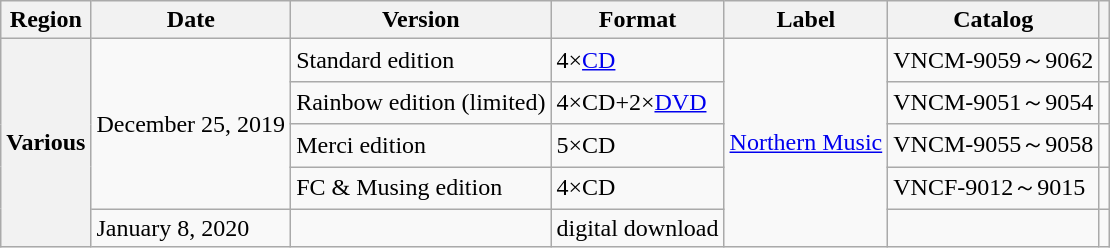<table class="wikitable sortable plainrowheaders">
<tr>
<th scope="col">Region</th>
<th scope="col">Date</th>
<th scope="col">Version</th>
<th scope="col">Format</th>
<th scope="col">Label</th>
<th scope="col">Catalog </th>
<th scope="col"></th>
</tr>
<tr>
<th scope="row" rowspan="5">Various</th>
<td rowspan="4">December 25, 2019</td>
<td>Standard edition</td>
<td>4×<a href='#'>CD</a></td>
<td rowspan="5"><a href='#'>Northern Music</a></td>
<td>VNCM-9059～9062</td>
<td></td>
</tr>
<tr>
<td>Rainbow edition (limited)</td>
<td>4×CD+2×<a href='#'>DVD</a></td>
<td>VNCM-9051～9054</td>
<td></td>
</tr>
<tr>
<td>Merci edition</td>
<td>5×CD</td>
<td>VNCM-9055～9058</td>
<td></td>
</tr>
<tr>
<td>FC & Musing edition</td>
<td>4×CD</td>
<td>VNCF-9012～9015</td>
<td></td>
</tr>
<tr>
<td>January 8, 2020</td>
<td></td>
<td>digital download</td>
<td></td>
<td></td>
</tr>
</table>
